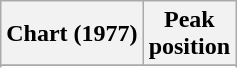<table class="wikitable sortable plainrowheaders" style="text-align:center">
<tr>
<th scope="col">Chart (1977)</th>
<th scope="col">Peak<br>position</th>
</tr>
<tr>
</tr>
<tr>
</tr>
<tr>
</tr>
<tr>
</tr>
</table>
